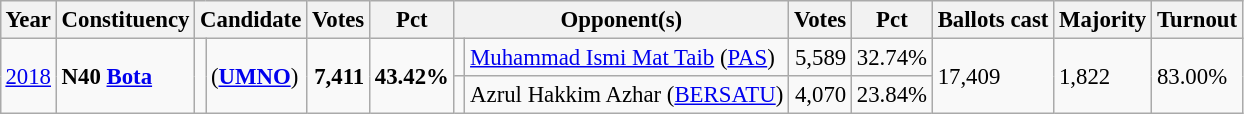<table class="wikitable" style="margin:0.5em ; font-size:95%">
<tr>
<th>Year</th>
<th>Constituency</th>
<th colspan=2>Candidate</th>
<th>Votes</th>
<th>Pct</th>
<th colspan=2>Opponent(s)</th>
<th>Votes</th>
<th>Pct</th>
<th>Ballots cast</th>
<th>Majority</th>
<th>Turnout</th>
</tr>
<tr>
<td rowspan=2><a href='#'>2018</a></td>
<td rowspan=2><strong>N40 <a href='#'>Bota</a></strong></td>
<td rowspan=2 ></td>
<td rowspan=2> (<a href='#'><strong>UMNO</strong></a>)</td>
<td rowspan=2 align="right"><strong>7,411</strong></td>
<td rowspan=2><strong>43.42%</strong></td>
<td></td>
<td><a href='#'>Muhammad Ismi Mat Taib</a> (<a href='#'>PAS</a>)</td>
<td align="right">5,589</td>
<td>32.74%</td>
<td rowspan=2>17,409</td>
<td rowspan=2>1,822</td>
<td rowspan=2>83.00%</td>
</tr>
<tr>
<td></td>
<td>Azrul Hakkim Azhar (<a href='#'>BERSATU</a>)</td>
<td align="right">4,070</td>
<td>23.84%</td>
</tr>
</table>
